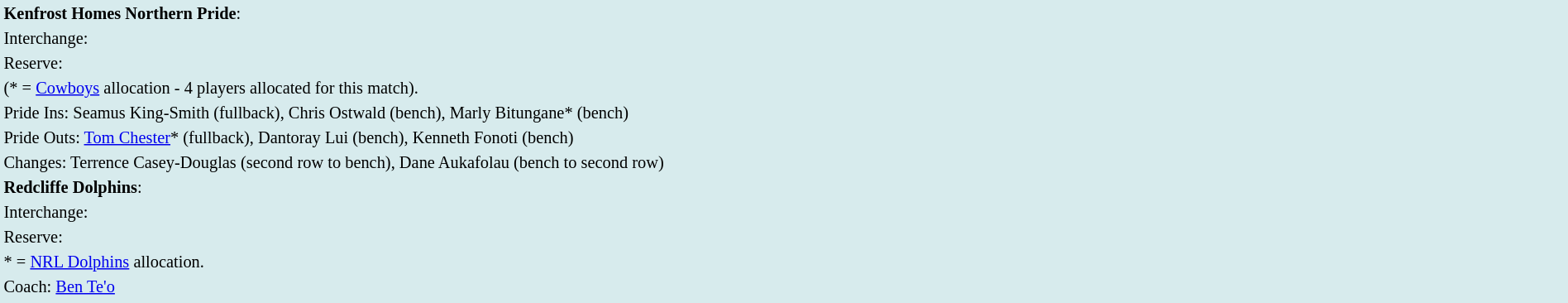<table style="background:#d7ebed; font-size:85%; width:100%;">
<tr>
<td><strong>Kenfrost Homes Northern Pride</strong>:             </td>
</tr>
<tr>
<td>Interchange:    </td>
</tr>
<tr>
<td>Reserve: </td>
</tr>
<tr>
<td>(* = <a href='#'>Cowboys</a> allocation - 4 players allocated for this match).</td>
</tr>
<tr>
<td>Pride Ins: Seamus King-Smith (fullback), Chris Ostwald (bench), Marly Bitungane* (bench)</td>
</tr>
<tr>
<td>Pride Outs: <a href='#'>Tom Chester</a>* (fullback), Dantoray Lui (bench), Kenneth Fonoti (bench)</td>
</tr>
<tr>
<td>Changes: Terrence Casey-Douglas (second row to bench), Dane Aukafolau (bench to second row)</td>
</tr>
<tr>
<td><strong>Redcliffe Dolphins</strong>:             </td>
</tr>
<tr>
<td>Interchange:    </td>
</tr>
<tr>
<td>Reserve: </td>
</tr>
<tr>
<td>* = <a href='#'>NRL Dolphins</a> allocation.</td>
</tr>
<tr>
<td>Coach: <a href='#'>Ben Te'o</a></td>
</tr>
<tr>
</tr>
</table>
